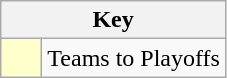<table class="wikitable" style="text-align: center;">
<tr>
<th colspan=2>Key</th>
</tr>
<tr>
<td style="background:#ffffcc; width:20px;"></td>
<td align=left>Teams to Playoffs</td>
</tr>
</table>
